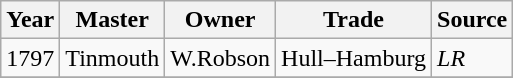<table class=" wikitable">
<tr>
<th>Year</th>
<th>Master</th>
<th>Owner</th>
<th>Trade</th>
<th>Source</th>
</tr>
<tr>
<td>1797</td>
<td>Tinmouth</td>
<td>W.Robson</td>
<td>Hull–Hamburg</td>
<td><em>LR</em></td>
</tr>
<tr>
</tr>
</table>
